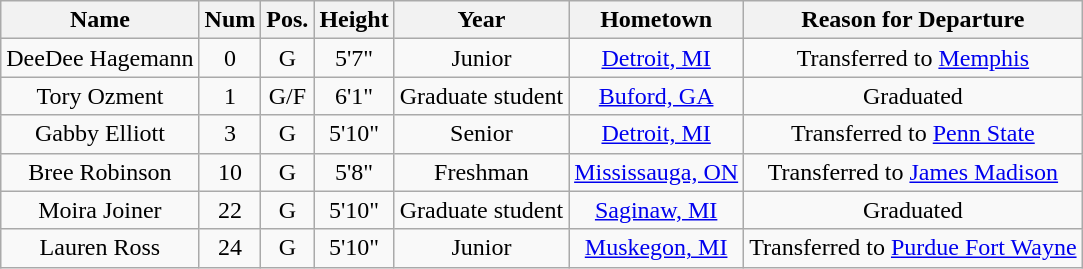<table class="wikitable sortable sortable" style="text-align: center">
<tr align=center>
<th style=>Name</th>
<th style=>Num</th>
<th style=>Pos.</th>
<th style=>Height</th>
<th style=>Year</th>
<th style=>Hometown</th>
<th style=>Reason for Departure</th>
</tr>
<tr>
<td>DeeDee Hagemann</td>
<td>0</td>
<td>G</td>
<td>5'7"</td>
<td>Junior</td>
<td><a href='#'>Detroit, MI</a></td>
<td>Transferred to <a href='#'>Memphis</a></td>
</tr>
<tr>
<td>Tory Ozment</td>
<td>1</td>
<td>G/F</td>
<td>6'1"</td>
<td>Graduate student</td>
<td><a href='#'>Buford, GA</a></td>
<td>Graduated</td>
</tr>
<tr>
<td>Gabby Elliott</td>
<td>3</td>
<td>G</td>
<td>5'10"</td>
<td>Senior</td>
<td><a href='#'>Detroit, MI</a></td>
<td>Transferred to <a href='#'>Penn State</a></td>
</tr>
<tr>
<td>Bree Robinson</td>
<td>10</td>
<td>G</td>
<td>5'8"</td>
<td>Freshman</td>
<td><a href='#'>Mississauga, ON</a></td>
<td>Transferred to <a href='#'>James Madison</a></td>
</tr>
<tr>
<td>Moira Joiner</td>
<td>22</td>
<td>G</td>
<td>5'10"</td>
<td>Graduate student</td>
<td><a href='#'>Saginaw, MI</a></td>
<td>Graduated</td>
</tr>
<tr>
<td>Lauren Ross</td>
<td>24</td>
<td>G</td>
<td>5'10"</td>
<td> Junior</td>
<td><a href='#'>Muskegon, MI</a></td>
<td>Transferred to <a href='#'>Purdue Fort Wayne</a></td>
</tr>
</table>
